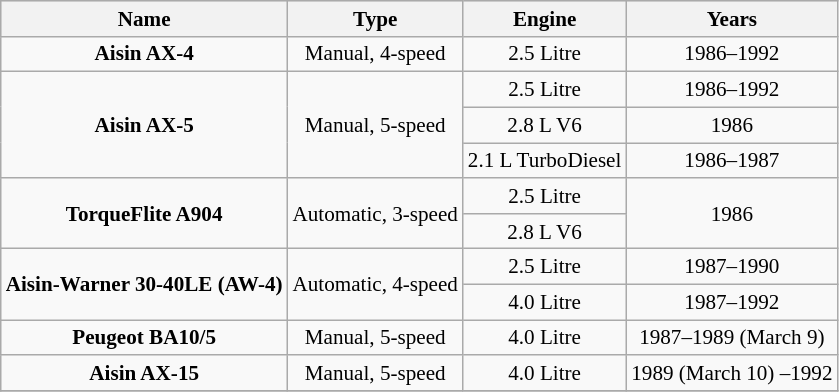<table class="wikitable sortable" style="text-align:center; font-size:88%;">
<tr style="background:#dcdcdc; text-align:center; vertical-align:middle;">
<th>Name</th>
<th>Type</th>
<th>Engine</th>
<th>Years</th>
</tr>
<tr>
<td><strong>Aisin AX-4</strong></td>
<td>Manual, 4-speed</td>
<td>2.5 Litre</td>
<td>1986–1992</td>
</tr>
<tr>
<td rowspan=3><strong>Aisin AX-5</strong></td>
<td rowspan=3>Manual, 5-speed</td>
<td>2.5 Litre</td>
<td>1986–1992</td>
</tr>
<tr>
<td>2.8 L V6</td>
<td>1986</td>
</tr>
<tr>
<td>2.1 L TurboDiesel</td>
<td>1986–1987</td>
</tr>
<tr>
<td rowspan=2><strong>TorqueFlite A904</strong></td>
<td rowspan=2>Automatic, 3-speed</td>
<td>2.5 Litre</td>
<td rowspan=2>1986</td>
</tr>
<tr>
<td>2.8 L V6</td>
</tr>
<tr>
<td rowspan=2><strong>Aisin-Warner 30-40LE (AW-4)</strong></td>
<td rowspan=2>Automatic, 4-speed</td>
<td>2.5 Litre</td>
<td>1987–1990</td>
</tr>
<tr>
<td>4.0 Litre</td>
<td>1987–1992</td>
</tr>
<tr>
<td><strong>Peugeot BA10/5</strong></td>
<td>Manual, 5-speed</td>
<td>4.0 Litre</td>
<td>1987–1989 (March 9)</td>
</tr>
<tr>
<td><strong>Aisin AX-15</strong></td>
<td>Manual, 5-speed</td>
<td>4.0 Litre</td>
<td>1989 (March 10) –1992</td>
</tr>
<tr>
</tr>
</table>
